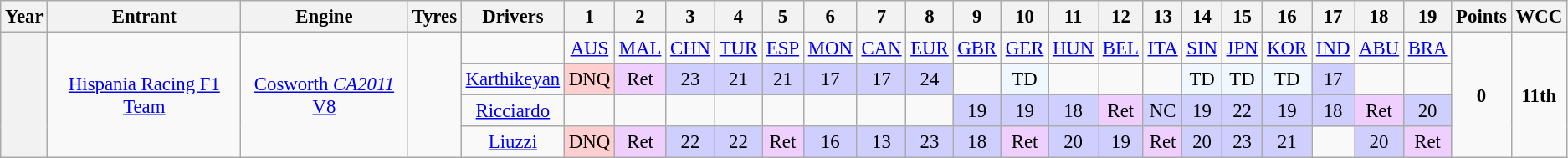<table class="wikitable" style="text-align:center; font-size:95%">
<tr>
<th>Year</th>
<th>Entrant</th>
<th>Engine</th>
<th>Tyres</th>
<th>Drivers</th>
<th>1</th>
<th>2</th>
<th>3</th>
<th>4</th>
<th>5</th>
<th>6</th>
<th>7</th>
<th>8</th>
<th>9</th>
<th>10</th>
<th>11</th>
<th>12</th>
<th>13</th>
<th>14</th>
<th>15</th>
<th>16</th>
<th>17</th>
<th>18</th>
<th>19</th>
<th>Points</th>
<th>WCC</th>
</tr>
<tr>
<th rowspan=4></th>
<td rowspan=4><a href='#'>Hispania Racing F1 Team</a></td>
<td rowspan=4><a href='#'>Cosworth <em>CA2011</em></a> <a href='#'>V8</a></td>
<td rowspan=4></td>
<td></td>
<td><a href='#'>AUS</a></td>
<td><a href='#'>MAL</a></td>
<td><a href='#'>CHN</a></td>
<td><a href='#'>TUR</a></td>
<td><a href='#'>ESP</a></td>
<td><a href='#'>MON</a></td>
<td><a href='#'>CAN</a></td>
<td><a href='#'>EUR</a></td>
<td><a href='#'>GBR</a></td>
<td><a href='#'>GER</a></td>
<td><a href='#'>HUN</a></td>
<td><a href='#'>BEL</a></td>
<td><a href='#'>ITA</a></td>
<td><a href='#'>SIN</a></td>
<td><a href='#'>JPN</a></td>
<td><a href='#'>KOR</a></td>
<td><a href='#'>IND</a></td>
<td><a href='#'>ABU</a></td>
<td><a href='#'>BRA</a></td>
<td rowspan=4><strong>0</strong></td>
<td rowspan=4><strong>11th</strong></td>
</tr>
<tr>
<td><a href='#'>Karthikeyan</a></td>
<td style="background:#FFCFCF;">DNQ</td>
<td style="background:#efcfff;">Ret</td>
<td style="background:#cfcfff;">23</td>
<td style="background:#cfcfff;">21</td>
<td style="background:#cfcfff;">21</td>
<td style="background:#cfcfff;">17</td>
<td style="background:#cfcfff;">17</td>
<td style="background:#cfcfff;">24</td>
<td></td>
<td style="background:#F0F8FF;">TD</td>
<td></td>
<td></td>
<td></td>
<td style="background:#F0F8FF;">TD</td>
<td style="background:#F0F8FF;">TD</td>
<td style="background:#F0F8FF;">TD</td>
<td style="background:#cfcfff;">17</td>
<td></td>
<td></td>
</tr>
<tr>
<td><a href='#'>Ricciardo</a></td>
<td></td>
<td></td>
<td></td>
<td></td>
<td></td>
<td></td>
<td></td>
<td></td>
<td style="background:#cfcfff;">19</td>
<td style="background:#cfcfff;">19</td>
<td style="background:#cfcfff;">18</td>
<td style="background:#efcfff;">Ret</td>
<td style="background:#cfcfff;">NC</td>
<td style="background:#cfcfff;">19</td>
<td style="background:#cfcfff;">22</td>
<td style="background:#cfcfff;">19</td>
<td style="background:#cfcfff;">18</td>
<td style="background:#efcfff;">Ret</td>
<td style="background:#cfcfff;">20</td>
</tr>
<tr>
<td><a href='#'>Liuzzi</a></td>
<td style="background:#FFCFCF;">DNQ</td>
<td style="background:#efcfff;">Ret</td>
<td style="background:#cfcfff;">22</td>
<td style="background:#cfcfff;">22</td>
<td style="background:#efcfff;">Ret</td>
<td style="background:#cfcfff;">16</td>
<td style="background:#cfcfff;">13</td>
<td style="background:#cfcfff;">23</td>
<td style="background:#cfcfff;">18</td>
<td style="background:#efcfff;">Ret</td>
<td style="background:#cfcfff;">20</td>
<td style="background:#cfcfff;">19</td>
<td style="background:#efcfff;">Ret</td>
<td style="background:#cfcfff;">20</td>
<td style="background:#cfcfff;">23</td>
<td style="background:#cfcfff;">21</td>
<td></td>
<td style="background:#cfcfff;">20</td>
<td style="background:#efcfff;">Ret</td>
</tr>
</table>
